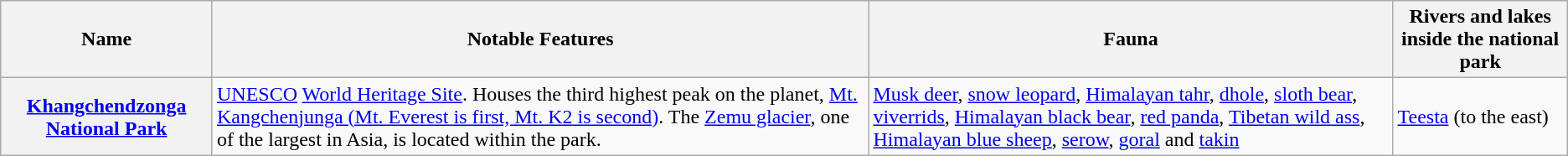<table class="wikitable sortable">
<tr>
<th>Name</th>
<th>Notable Features</th>
<th>Fauna</th>
<th>Rivers and lakes inside the national park</th>
</tr>
<tr>
<th><a href='#'>Khangchendzonga National Park</a></th>
<td><a href='#'>UNESCO</a> <a href='#'>World Heritage Site</a>. Houses the third highest peak on the planet, <a href='#'>Mt. Kangchenjunga (Mt. Everest is first, Mt. K2 is second)</a>. The <a href='#'>Zemu glacier</a>, one of the largest in Asia, is located within the park.</td>
<td><a href='#'>Musk deer</a>, <a href='#'>snow leopard</a>, <a href='#'>Himalayan tahr</a>, <a href='#'>dhole</a>, <a href='#'>sloth bear</a>, <a href='#'>viverrids</a>, <a href='#'>Himalayan black bear</a>, <a href='#'>red panda</a>, <a href='#'>Tibetan wild ass</a>, <a href='#'>Himalayan blue sheep</a>, <a href='#'>serow</a>, <a href='#'>goral</a> and <a href='#'>takin</a></td>
<td><a href='#'>Teesta</a> (to the east)</td>
</tr>
</table>
